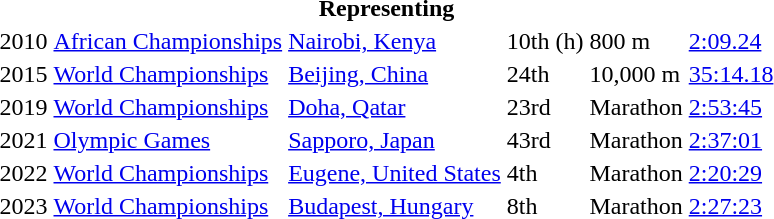<table>
<tr>
<th colspan="6">Representing </th>
</tr>
<tr>
<td>2010</td>
<td><a href='#'>African Championships</a></td>
<td><a href='#'>Nairobi, Kenya</a></td>
<td>10th (h)</td>
<td>800 m</td>
<td><a href='#'>2:09.24</a></td>
</tr>
<tr>
<td>2015</td>
<td><a href='#'>World Championships</a></td>
<td><a href='#'>Beijing, China</a></td>
<td>24th</td>
<td>10,000 m</td>
<td><a href='#'>35:14.18</a></td>
</tr>
<tr>
<td>2019</td>
<td><a href='#'>World Championships</a></td>
<td><a href='#'>Doha, Qatar</a></td>
<td>23rd</td>
<td>Marathon</td>
<td><a href='#'>2:53:45</a></td>
</tr>
<tr>
<td>2021</td>
<td><a href='#'>Olympic Games</a></td>
<td><a href='#'>Sapporo, Japan</a></td>
<td>43rd</td>
<td>Marathon</td>
<td><a href='#'>2:37:01</a></td>
</tr>
<tr>
<td>2022</td>
<td><a href='#'>World Championships</a></td>
<td><a href='#'>Eugene, United States</a></td>
<td>4th</td>
<td>Marathon</td>
<td><a href='#'>2:20:29</a></td>
</tr>
<tr>
<td>2023</td>
<td><a href='#'>World Championships</a></td>
<td><a href='#'>Budapest, Hungary</a></td>
<td>8th</td>
<td>Marathon</td>
<td><a href='#'>2:27:23</a></td>
</tr>
<tr>
</tr>
</table>
